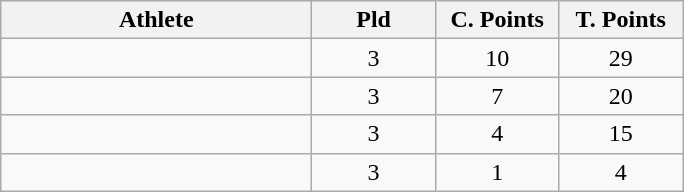<table class="wikitable" style="text-align:center">
<tr>
<th width=200>Athlete</th>
<th width=75>Pld</th>
<th width=75>C. Points</th>
<th width=75>T. Points</th>
</tr>
<tr>
<td style="text-align:left"></td>
<td>3</td>
<td>10</td>
<td>29</td>
</tr>
<tr>
<td style="text-align:left"></td>
<td>3</td>
<td>7</td>
<td>20</td>
</tr>
<tr>
<td style="text-align:left"></td>
<td>3</td>
<td>4</td>
<td>15</td>
</tr>
<tr>
<td style="text-align:left"></td>
<td>3</td>
<td>1</td>
<td>4</td>
</tr>
</table>
